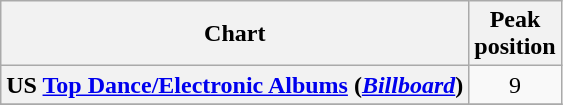<table class="wikitable plainrowheaders sortable" style="text-align:center;" border="1">
<tr>
<th scope="col">Chart</th>
<th scope="col">Peak<br>position</th>
</tr>
<tr>
<th scope="row">US <a href='#'>Top Dance/Electronic Albums</a> (<em><a href='#'>Billboard</a></em>)</th>
<td>9</td>
</tr>
<tr>
</tr>
</table>
